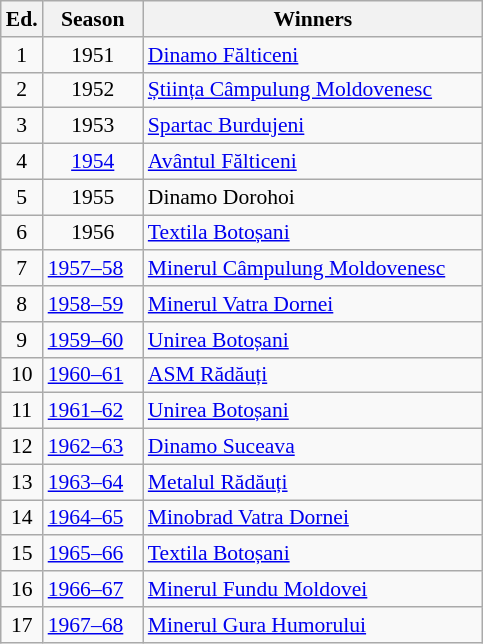<table class="wikitable" style="font-size:90%">
<tr>
<th><abbr>Ed.</abbr></th>
<th width="60">Season</th>
<th width="220">Winners</th>
</tr>
<tr>
<td align=center>1</td>
<td align=center>1951</td>
<td><a href='#'>Dinamo Fălticeni</a></td>
</tr>
<tr>
<td align=center>2</td>
<td align=center>1952</td>
<td><a href='#'>Știința Câmpulung Moldovenesc</a></td>
</tr>
<tr>
<td align=center>3</td>
<td align=center>1953</td>
<td><a href='#'>Spartac Burdujeni</a></td>
</tr>
<tr>
<td align=center>4</td>
<td align=center><a href='#'>1954</a></td>
<td><a href='#'>Avântul Fălticeni</a></td>
</tr>
<tr>
<td align=center>5</td>
<td align=center>1955</td>
<td>Dinamo Dorohoi</td>
</tr>
<tr>
<td align=center>6</td>
<td align=center>1956</td>
<td><a href='#'>Textila Botoșani</a></td>
</tr>
<tr>
<td align=center>7</td>
<td><a href='#'>1957–58</a></td>
<td><a href='#'>Minerul Câmpulung Moldovenesc</a></td>
</tr>
<tr>
<td align=center>8</td>
<td><a href='#'>1958–59</a></td>
<td><a href='#'>Minerul Vatra Dornei</a></td>
</tr>
<tr>
<td align=center>9</td>
<td><a href='#'>1959–60</a></td>
<td><a href='#'>Unirea Botoșani</a></td>
</tr>
<tr>
<td align=center>10</td>
<td><a href='#'>1960–61</a></td>
<td><a href='#'>ASM Rădăuți</a></td>
</tr>
<tr>
<td align=center>11</td>
<td><a href='#'>1961–62</a></td>
<td><a href='#'>Unirea Botoșani</a></td>
</tr>
<tr>
<td align=center>12</td>
<td><a href='#'>1962–63</a></td>
<td><a href='#'>Dinamo Suceava</a></td>
</tr>
<tr>
<td align=center>13</td>
<td><a href='#'>1963–64</a></td>
<td><a href='#'>Metalul Rădăuți</a></td>
</tr>
<tr>
<td align=center>14</td>
<td><a href='#'>1964–65</a></td>
<td><a href='#'>Minobrad Vatra Dornei</a></td>
</tr>
<tr>
<td align=center>15</td>
<td><a href='#'>1965–66</a></td>
<td><a href='#'>Textila Botoșani</a></td>
</tr>
<tr>
<td align=center>16</td>
<td><a href='#'>1966–67</a></td>
<td><a href='#'>Minerul Fundu Moldovei</a></td>
</tr>
<tr>
<td align=center>17</td>
<td><a href='#'>1967–68</a></td>
<td><a href='#'>Minerul Gura Humorului</a></td>
</tr>
</table>
